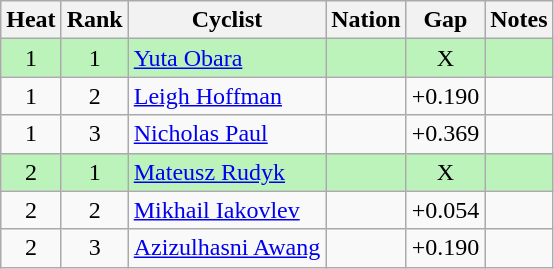<table class="wikitable sortable" style="text-align:center">
<tr>
<th>Heat</th>
<th>Rank</th>
<th>Cyclist</th>
<th>Nation</th>
<th>Gap</th>
<th>Notes</th>
</tr>
<tr bgcolor=#bbf3bb>
<td>1</td>
<td>1</td>
<td align=left><a href='#'>Yuta Obara</a></td>
<td align=left></td>
<td>X</td>
<td></td>
</tr>
<tr>
<td>1</td>
<td>2</td>
<td align=left><a href='#'>Leigh Hoffman</a></td>
<td align=left></td>
<td>+0.190</td>
<td></td>
</tr>
<tr>
<td>1</td>
<td>3</td>
<td align=left><a href='#'>Nicholas Paul</a></td>
<td align=left></td>
<td>+0.369</td>
<td></td>
</tr>
<tr bgcolor=#bbf3bb>
<td>2</td>
<td>1</td>
<td align=left><a href='#'>Mateusz Rudyk</a></td>
<td align=left></td>
<td>X</td>
<td></td>
</tr>
<tr>
<td>2</td>
<td>2</td>
<td align=left><a href='#'>Mikhail Iakovlev</a></td>
<td align=left></td>
<td>+0.054</td>
<td></td>
</tr>
<tr>
<td>2</td>
<td>3</td>
<td align=left><a href='#'>Azizulhasni Awang</a></td>
<td align=left></td>
<td>+0.190</td>
<td></td>
</tr>
</table>
